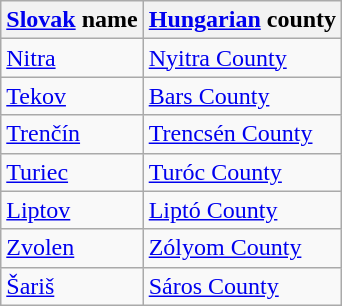<table class="wikitable">
<tr>
<th><a href='#'>Slovak</a> name</th>
<th><a href='#'>Hungarian</a> county</th>
</tr>
<tr>
<td><a href='#'>Nitra</a></td>
<td><a href='#'>Nyitra County</a></td>
</tr>
<tr>
<td><a href='#'>Tekov</a></td>
<td><a href='#'>Bars County</a></td>
</tr>
<tr>
<td><a href='#'>Trenčín</a></td>
<td><a href='#'>Trencsén County</a></td>
</tr>
<tr>
<td><a href='#'>Turiec</a></td>
<td><a href='#'>Turóc County</a></td>
</tr>
<tr>
<td><a href='#'>Liptov</a></td>
<td><a href='#'>Liptó County</a></td>
</tr>
<tr>
<td><a href='#'>Zvolen</a></td>
<td><a href='#'>Zólyom County</a></td>
</tr>
<tr>
<td><a href='#'>Šariš</a></td>
<td><a href='#'>Sáros County</a></td>
</tr>
</table>
